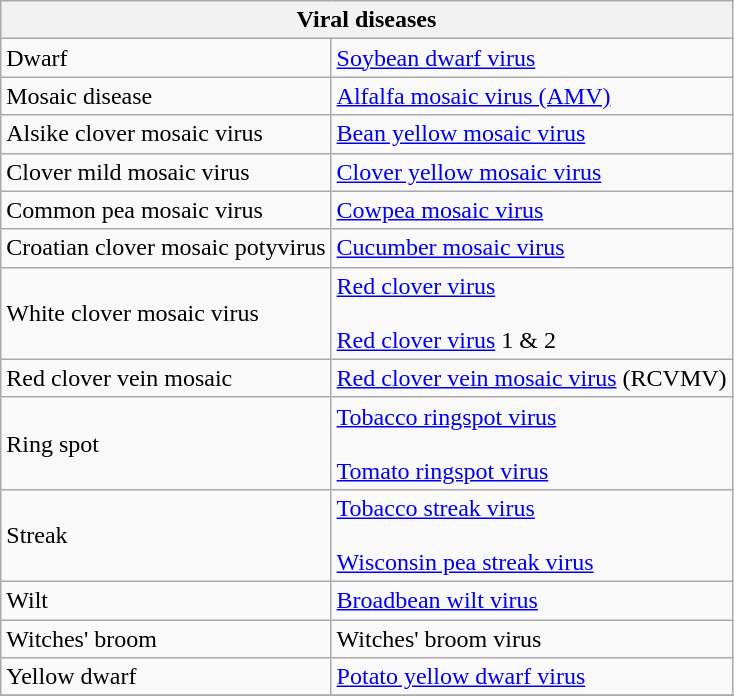<table class="wikitable" style="clear">
<tr>
<th colspan=2><strong>Viral diseases</strong><br></th>
</tr>
<tr>
<td>Dwarf</td>
<td><a href='#'>Soybean dwarf virus</a></td>
</tr>
<tr>
<td>Mosaic disease</td>
<td><a href='#'>Alfalfa mosaic virus (AMV)</a></td>
</tr>
<tr>
<td>Alsike clover mosaic virus</td>
<td><a href='#'>Bean yellow mosaic virus</a></td>
</tr>
<tr>
<td>Clover mild mosaic virus</td>
<td><a href='#'>Clover yellow mosaic virus</a></td>
</tr>
<tr>
<td>Common pea mosaic virus</td>
<td><a href='#'>Cowpea mosaic virus</a></td>
</tr>
<tr>
<td>Croatian clover mosaic potyvirus</td>
<td><a href='#'>Cucumber mosaic virus</a></td>
</tr>
<tr>
<td>White clover mosaic virus</td>
<td><a href='#'>Red clover virus</a> <br><br><a href='#'>Red clover virus</a> 1 & 2</td>
</tr>
<tr>
<td>Red clover vein mosaic</td>
<td><a href='#'>Red clover vein mosaic virus</a> (RCVMV)</td>
</tr>
<tr>
<td>Ring spot</td>
<td><a href='#'>Tobacco ringspot virus</a> <br><br><a href='#'>Tomato ringspot virus</a></td>
</tr>
<tr>
<td>Streak</td>
<td><a href='#'>Tobacco streak virus</a> <br><br><a href='#'>Wisconsin pea streak virus</a></td>
</tr>
<tr>
<td>Wilt</td>
<td><a href='#'>Broadbean wilt virus</a></td>
</tr>
<tr>
<td>Witches' broom</td>
<td>Witches' broom virus</td>
</tr>
<tr>
<td>Yellow dwarf</td>
<td><a href='#'>Potato yellow dwarf virus</a></td>
</tr>
<tr>
</tr>
</table>
